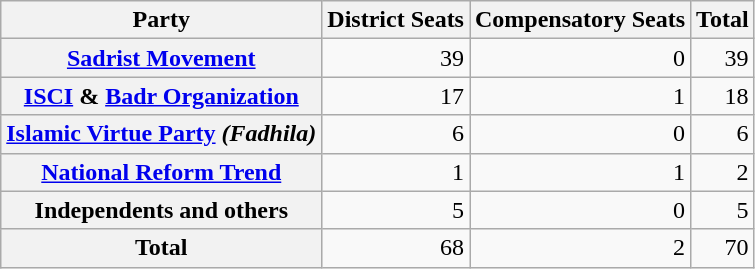<table class="wikitable" style="text-align:right">
<tr>
<th>Party</th>
<th>District Seats</th>
<th>Compensatory Seats</th>
<th>Total</th>
</tr>
<tr>
<th><a href='#'>Sadrist Movement</a></th>
<td>39</td>
<td>0</td>
<td>39</td>
</tr>
<tr>
<th><a href='#'>ISCI</a> & <a href='#'>Badr Organization</a></th>
<td>17</td>
<td>1</td>
<td>18</td>
</tr>
<tr>
<th><a href='#'>Islamic Virtue Party</a> <em>(Fadhila)</em></th>
<td>6</td>
<td>0</td>
<td>6</td>
</tr>
<tr>
<th><a href='#'>National Reform Trend</a></th>
<td>1</td>
<td>1</td>
<td>2</td>
</tr>
<tr>
<th>Independents and others</th>
<td>5</td>
<td>0</td>
<td>5</td>
</tr>
<tr>
<th>Total</th>
<td>68</td>
<td>2</td>
<td>70</td>
</tr>
</table>
